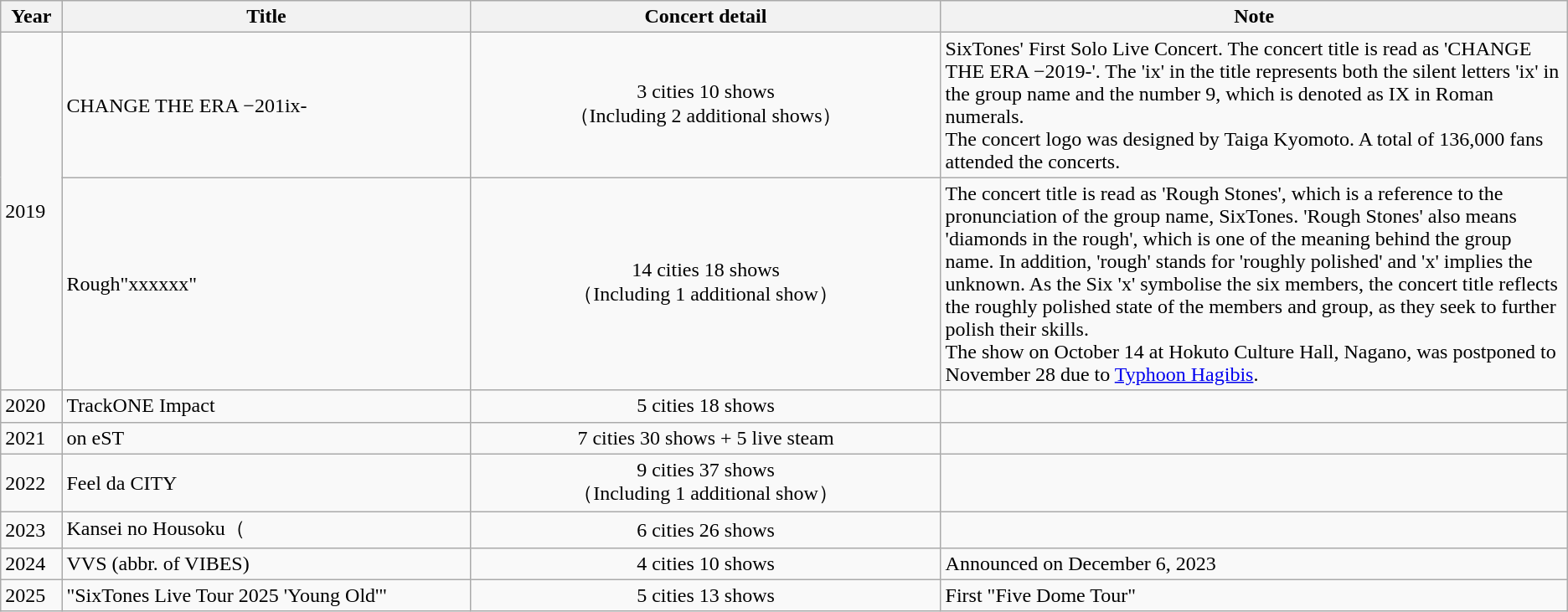<table class="wikitable">
<tr>
<th>Year</th>
<th>Title</th>
<th width="30%">Concert detail</th>
<th width="40%">Note</th>
</tr>
<tr>
<td rowspan="2">2019</td>
<td>CHANGE THE ERA −201ix-</td>
<td style="text-align:center">3 cities 10 shows<br>（Including 2 additional shows）</td>
<td>SixTones' First Solo Live Concert. The concert title is read as 'CHANGE THE ERA −2019-'. The 'ix' in the title represents both the silent letters 'ix' in the group name and the number 9, which is denoted as IX in Roman numerals.<br>The concert logo was designed by Taiga Kyomoto. A total of 136,000 fans attended the concerts.</td>
</tr>
<tr>
<td>Rough"xxxxxx"</td>
<td style="text-align:center">14 cities 18 shows<br>（Including 1 additional show）</td>
<td>The concert title is read as 'Rough Stones', which is a reference to the pronunciation of the group name, SixTones. 'Rough Stones' also means 'diamonds in the rough', which is one of the meaning behind the group name. In addition, 'rough' stands for 'roughly polished' and 'x' implies the unknown. As the Six 'x' symbolise the six members, the concert title reflects the roughly polished state of the members and group, as they seek to further polish their skills.<br>The show on October 14 at Hokuto Culture Hall, Nagano, was postponed to November 28 due to <a href='#'>Typhoon Hagibis</a>.</td>
</tr>
<tr>
<td>2020</td>
<td>TrackONE Impact</td>
<td style="text-align:center">5 cities 18 shows</td>
<td></td>
</tr>
<tr>
<td>2021</td>
<td>on eST</td>
<td style="text-align:center">7 cities 30 shows + 5 live steam</td>
<td></td>
</tr>
<tr>
<td>2022</td>
<td>Feel da CITY</td>
<td style="text-align:center">9 cities 37 shows<br>（Including 1 additional show）</td>
<td></td>
</tr>
<tr>
<td>2023</td>
<td>Kansei no Housoku（</td>
<td style="text-align:center">6 cities 26 shows</td>
<td></td>
</tr>
<tr>
<td>2024</td>
<td>VVS (abbr. of VIBES) </td>
<td style="text-align:center">4 cities 10 shows</td>
<td>Announced on December 6, 2023</td>
</tr>
<tr>
<td>2025</td>
<td>"SixTones Live Tour 2025 'Young Old'"</td>
<td style="text-align:center">5 cities 13 shows</td>
<td>First "Five Dome Tour"</td>
</tr>
</table>
